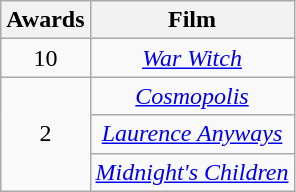<table class="wikitable" style="text-align: center">
<tr>
<th scope="col">Awards</th>
<th scope="col">Film</th>
</tr>
<tr>
<td>10</td>
<td><em><a href='#'>War Witch</a></em></td>
</tr>
<tr>
<td rowspan=3 style="text-align:center;">2</td>
<td><em><a href='#'>Cosmopolis</a></em></td>
</tr>
<tr>
<td><em><a href='#'>Laurence Anyways</a></em></td>
</tr>
<tr>
<td><em><a href='#'>Midnight's Children</a></em></td>
</tr>
</table>
